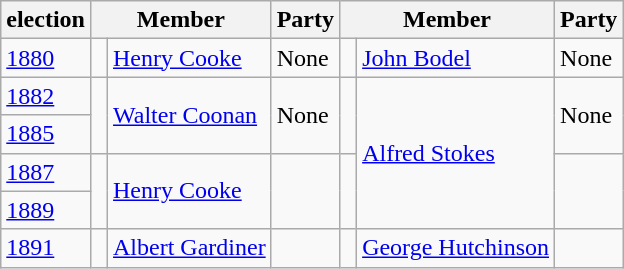<table class="wikitable">
<tr>
<th>election</th>
<th colspan="2">Member</th>
<th>Party</th>
<th colspan="2">Member</th>
<th>Party</th>
</tr>
<tr>
<td><a href='#'>1880</a></td>
<td> </td>
<td><a href='#'>Henry Cooke</a></td>
<td>None</td>
<td> </td>
<td><a href='#'>John Bodel</a></td>
<td>None</td>
</tr>
<tr>
<td><a href='#'>1882</a></td>
<td rowspan="2" > </td>
<td rowspan="2"><a href='#'>Walter Coonan</a></td>
<td rowspan="2">None</td>
<td rowspan="2" > </td>
<td rowspan="4"><a href='#'>Alfred Stokes</a></td>
<td rowspan="2">None</td>
</tr>
<tr>
<td><a href='#'>1885</a></td>
</tr>
<tr>
<td><a href='#'>1887</a></td>
<td rowspan="2" > </td>
<td rowspan="2"><a href='#'>Henry Cooke</a></td>
<td rowspan="2"></td>
<td rowspan="2" > </td>
<td rowspan="2"></td>
</tr>
<tr>
<td><a href='#'>1889</a></td>
</tr>
<tr>
<td><a href='#'>1891</a></td>
<td> </td>
<td><a href='#'>Albert Gardiner</a></td>
<td></td>
<td> </td>
<td><a href='#'>George Hutchinson</a></td>
<td></td>
</tr>
</table>
